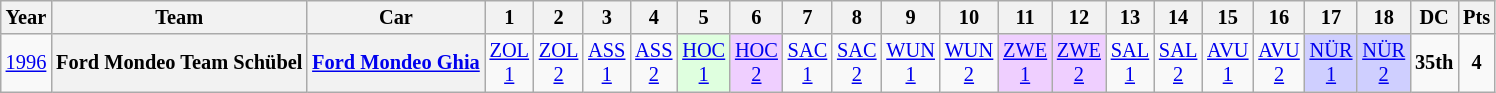<table class="wikitable" style="text-align:center; font-size:85%">
<tr>
<th>Year</th>
<th>Team</th>
<th>Car</th>
<th>1</th>
<th>2</th>
<th>3</th>
<th>4</th>
<th>5</th>
<th>6</th>
<th>7</th>
<th>8</th>
<th>9</th>
<th>10</th>
<th>11</th>
<th>12</th>
<th>13</th>
<th>14</th>
<th>15</th>
<th>16</th>
<th>17</th>
<th>18</th>
<th>DC</th>
<th>Pts</th>
</tr>
<tr>
<td><a href='#'>1996</a></td>
<th nowrap>Ford Mondeo Team Schübel</th>
<th nowrap><a href='#'>Ford Mondeo Ghia</a></th>
<td><a href='#'>ZOL<br>1</a></td>
<td><a href='#'>ZOL<br>2</a></td>
<td><a href='#'>ASS<br>1</a></td>
<td><a href='#'>ASS<br>2</a></td>
<td style="background:#DFFFDF;"><a href='#'>HOC<br>1</a><br></td>
<td style="background:#EFCFFF;"><a href='#'>HOC<br>2</a><br></td>
<td><a href='#'>SAC<br>1</a></td>
<td><a href='#'>SAC<br>2</a></td>
<td><a href='#'>WUN<br>1</a></td>
<td><a href='#'>WUN<br>2</a></td>
<td style="background:#EFCFFF;"><a href='#'>ZWE<br>1</a><br></td>
<td style="background:#EFCFFF;"><a href='#'>ZWE<br>2</a><br></td>
<td><a href='#'>SAL<br>1</a></td>
<td><a href='#'>SAL<br>2</a></td>
<td><a href='#'>AVU<br>1</a></td>
<td><a href='#'>AVU<br>2</a></td>
<td style="background:#CFCFFF;"><a href='#'>NÜR<br>1</a><br></td>
<td style="background:#CFCFFF;"><a href='#'>NÜR<br>2</a><br></td>
<td><strong>35th</strong></td>
<td><strong>4</strong></td>
</tr>
</table>
